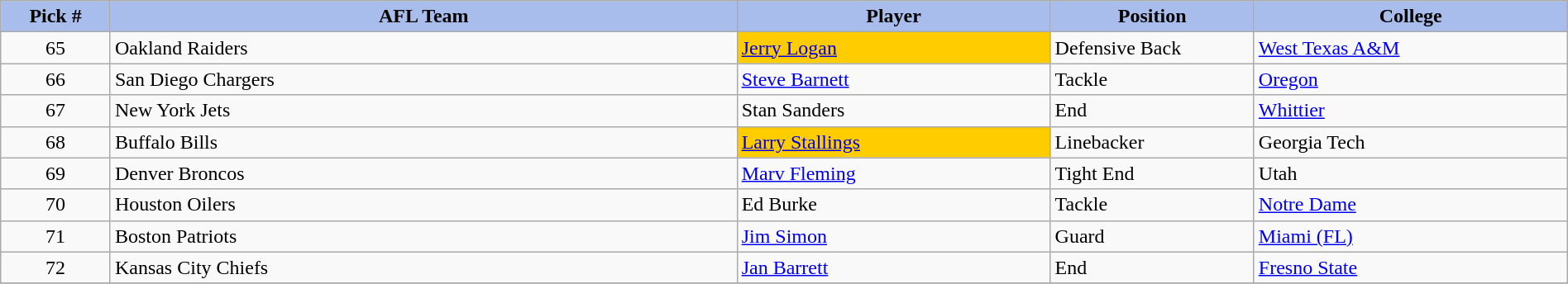<table class="wikitable sortable sortable" style="width: 100%">
<tr>
<th style="background:#A8BDEC;" width=7%>Pick #</th>
<th width=40% style="background:#A8BDEC;">AFL Team</th>
<th width=20% style="background:#A8BDEC;">Player</th>
<th width=13% style="background:#A8BDEC;">Position</th>
<th style="background:#A8BDEC;">College</th>
</tr>
<tr>
<td align=center>65</td>
<td>Oakland Raiders</td>
<td bgcolor="#FFCC00"><a href='#'>Jerry Logan</a></td>
<td>Defensive Back</td>
<td><a href='#'>West Texas A&M</a></td>
</tr>
<tr>
<td align=center>66</td>
<td>San Diego Chargers</td>
<td><a href='#'>Steve Barnett</a></td>
<td>Tackle</td>
<td><a href='#'>Oregon</a></td>
</tr>
<tr>
<td align=center>67</td>
<td>New York Jets</td>
<td>Stan Sanders</td>
<td>End</td>
<td><a href='#'>Whittier</a></td>
</tr>
<tr>
<td align=center>68</td>
<td>Buffalo Bills</td>
<td bgcolor="#FFCC00"><a href='#'>Larry Stallings</a></td>
<td>Linebacker</td>
<td>Georgia Tech</td>
</tr>
<tr>
<td align=center>69</td>
<td>Denver Broncos</td>
<td><a href='#'>Marv Fleming</a></td>
<td>Tight End</td>
<td>Utah</td>
</tr>
<tr>
<td align=center>70</td>
<td>Houston Oilers</td>
<td>Ed Burke</td>
<td>Tackle</td>
<td><a href='#'>Notre Dame</a></td>
</tr>
<tr>
<td align=center>71</td>
<td>Boston Patriots</td>
<td><a href='#'>Jim Simon</a></td>
<td>Guard</td>
<td><a href='#'>Miami (FL)</a></td>
</tr>
<tr>
<td align=center>72</td>
<td>Kansas City Chiefs</td>
<td><a href='#'>Jan Barrett</a></td>
<td>End</td>
<td><a href='#'>Fresno State</a></td>
</tr>
<tr>
</tr>
</table>
